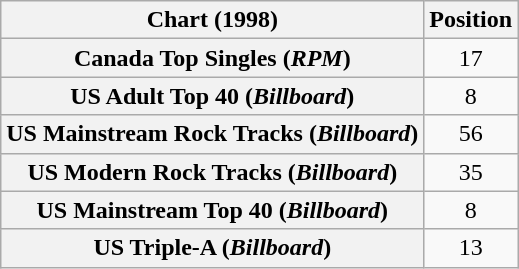<table class="wikitable sortable plainrowheaders" style="text-align:center">
<tr>
<th>Chart (1998)</th>
<th>Position</th>
</tr>
<tr>
<th scope="row">Canada Top Singles (<em>RPM</em>)</th>
<td>17</td>
</tr>
<tr>
<th scope="row">US Adult Top 40 (<em>Billboard</em>)</th>
<td>8</td>
</tr>
<tr>
<th scope="row">US Mainstream Rock Tracks (<em>Billboard</em>)</th>
<td>56</td>
</tr>
<tr>
<th scope="row">US Modern Rock Tracks (<em>Billboard</em>)</th>
<td>35</td>
</tr>
<tr>
<th scope="row">US Mainstream Top 40 (<em>Billboard</em>)</th>
<td>8</td>
</tr>
<tr>
<th scope="row">US Triple-A (<em>Billboard</em>)</th>
<td>13</td>
</tr>
</table>
